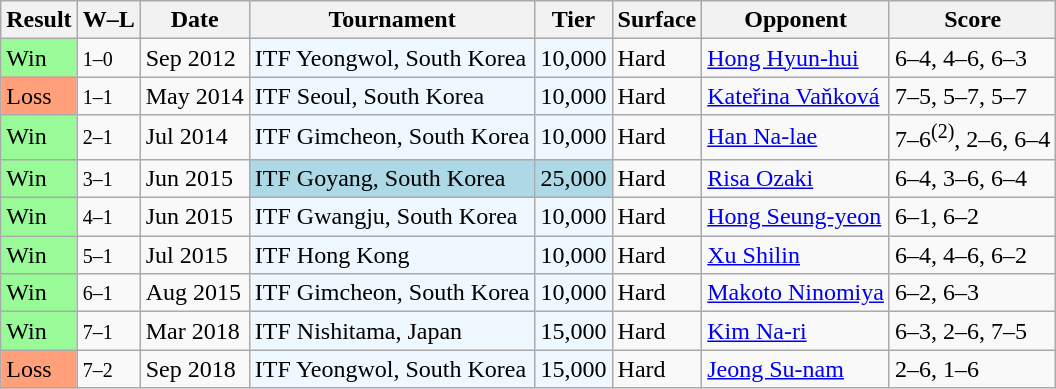<table class="wikitable sortable">
<tr>
<th>Result</th>
<th class="unsortable">W–L</th>
<th>Date</th>
<th>Tournament</th>
<th>Tier</th>
<th>Surface</th>
<th>Opponent</th>
<th class="unsortable">Score</th>
</tr>
<tr>
<td bgcolor="98FB98">Win</td>
<td><small>1–0</small></td>
<td>Sep 2012</td>
<td bgcolor="#f0f8ff">ITF Yeongwol, South Korea</td>
<td bgcolor="#f0f8ff">10,000</td>
<td>Hard</td>
<td> <a href='#'>Hong Hyun-hui</a></td>
<td>6–4, 4–6, 6–3</td>
</tr>
<tr>
<td style="background:#ffa07a;">Loss</td>
<td><small>1–1</small></td>
<td>May 2014</td>
<td bgcolor="#f0f8ff">ITF Seoul, South Korea</td>
<td bgcolor="#f0f8ff">10,000</td>
<td>Hard</td>
<td> <a href='#'>Kateřina Vaňková</a></td>
<td>7–5, 5–7, 5–7</td>
</tr>
<tr>
<td bgcolor="98FB98">Win</td>
<td><small>2–1</small></td>
<td>Jul 2014</td>
<td bgcolor="#f0f8ff">ITF Gimcheon, South Korea</td>
<td bgcolor="#f0f8ff">10,000</td>
<td>Hard</td>
<td> <a href='#'>Han Na-lae</a></td>
<td>7–6<sup>(2)</sup>, 2–6, 6–4</td>
</tr>
<tr>
<td bgcolor="98FB98">Win</td>
<td><small>3–1</small></td>
<td>Jun 2015</td>
<td bgcolor="lightblue">ITF Goyang, South Korea</td>
<td bgcolor="lightblue">25,000</td>
<td>Hard</td>
<td> <a href='#'>Risa Ozaki</a></td>
<td>6–4, 3–6, 6–4</td>
</tr>
<tr>
<td bgcolor="98FB98">Win</td>
<td><small>4–1</small></td>
<td>Jun 2015</td>
<td bgcolor="#f0f8ff">ITF Gwangju, South Korea</td>
<td bgcolor="#f0f8ff">10,000</td>
<td>Hard</td>
<td> <a href='#'>Hong Seung-yeon</a></td>
<td>6–1, 6–2</td>
</tr>
<tr>
<td bgcolor="98FB98">Win</td>
<td><small>5–1</small></td>
<td>Jul 2015</td>
<td bgcolor="#f0f8ff">ITF Hong Kong</td>
<td bgcolor="#f0f8ff">10,000</td>
<td>Hard</td>
<td> <a href='#'>Xu Shilin</a></td>
<td>6–4, 4–6, 6–2</td>
</tr>
<tr>
<td bgcolor="98FB98">Win</td>
<td><small>6–1</small></td>
<td>Aug 2015</td>
<td bgcolor="#f0f8ff">ITF Gimcheon, South Korea</td>
<td bgcolor="#f0f8ff">10,000</td>
<td>Hard</td>
<td> <a href='#'>Makoto Ninomiya</a></td>
<td>6–2, 6–3</td>
</tr>
<tr>
<td bgcolor="98FB98">Win</td>
<td><small>7–1</small></td>
<td>Mar 2018</td>
<td style="background:#f0f8ff;">ITF Nishitama, Japan</td>
<td style="background:#f0f8ff;">15,000</td>
<td>Hard</td>
<td> <a href='#'>Kim Na-ri</a></td>
<td>6–3, 2–6, 7–5</td>
</tr>
<tr>
<td style="background:#ffa07a;">Loss</td>
<td><small>7–2</small></td>
<td>Sep 2018</td>
<td style="background:#f0f8ff;">ITF Yeongwol, South Korea</td>
<td style="background:#f0f8ff;">15,000</td>
<td>Hard</td>
<td> <a href='#'>Jeong Su-nam</a></td>
<td>2–6, 1–6</td>
</tr>
</table>
